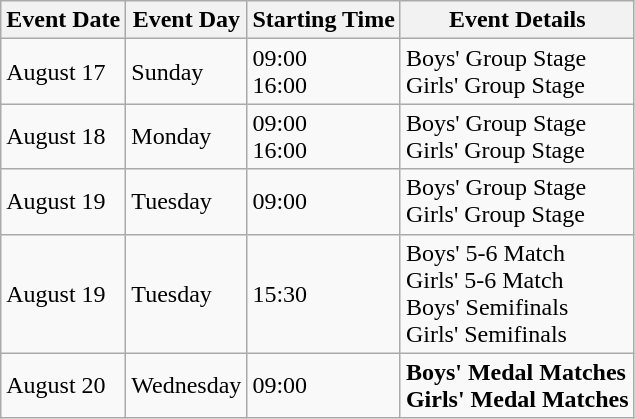<table class="wikitable">
<tr>
<th>Event Date</th>
<th>Event Day</th>
<th>Starting Time</th>
<th>Event Details</th>
</tr>
<tr>
<td>August 17</td>
<td>Sunday</td>
<td>09:00<br>16:00</td>
<td>Boys' Group Stage <br>Girls' Group Stage</td>
</tr>
<tr>
<td>August 18</td>
<td>Monday</td>
<td>09:00<br>16:00</td>
<td>Boys' Group Stage <br>Girls' Group Stage</td>
</tr>
<tr>
<td>August 19</td>
<td>Tuesday</td>
<td>09:00</td>
<td>Boys' Group Stage <br>Girls' Group Stage</td>
</tr>
<tr>
<td>August 19</td>
<td>Tuesday</td>
<td>15:30</td>
<td>Boys' 5-6 Match<br>Girls' 5-6 Match<br>Boys' Semifinals<br>Girls' Semifinals</td>
</tr>
<tr>
<td>August 20</td>
<td>Wednesday</td>
<td>09:00</td>
<td><strong>Boys' Medal Matches</strong><br><strong>Girls' Medal Matches</strong></td>
</tr>
</table>
